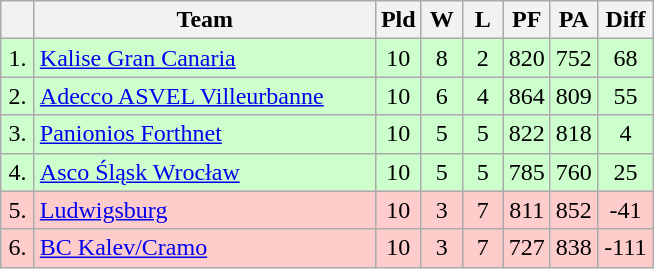<table class=wikitable style="text-align:center">
<tr>
<th width=15></th>
<th width=220>Team</th>
<th width=20>Pld</th>
<th width=20>W</th>
<th width=20>L</th>
<th width=20>PF</th>
<th width=20>PA</th>
<th width=30>Diff</th>
</tr>
<tr style="background: #ccffcc;">
<td>1.</td>
<td align=left> <a href='#'>Kalise Gran Canaria</a></td>
<td>10</td>
<td>8</td>
<td>2</td>
<td>820</td>
<td>752</td>
<td>68</td>
</tr>
<tr style="background: #ccffcc;">
<td>2.</td>
<td align=left> <a href='#'>Adecco ASVEL Villeurbanne</a></td>
<td>10</td>
<td>6</td>
<td>4</td>
<td>864</td>
<td>809</td>
<td>55</td>
</tr>
<tr style="background: #ccffcc;">
<td>3.</td>
<td align=left> <a href='#'>Panionios Forthnet</a></td>
<td>10</td>
<td>5</td>
<td>5</td>
<td>822</td>
<td>818</td>
<td>4</td>
</tr>
<tr style="background: #ccffcc;">
<td>4.</td>
<td align=left> <a href='#'>Asco Śląsk Wrocław</a></td>
<td>10</td>
<td>5</td>
<td>5</td>
<td>785</td>
<td>760</td>
<td>25</td>
</tr>
<tr style="background: #ffcccc;">
<td>5.</td>
<td align=left> <a href='#'>Ludwigsburg</a></td>
<td>10</td>
<td>3</td>
<td>7</td>
<td>811</td>
<td>852</td>
<td>-41</td>
</tr>
<tr style="background: #ffcccc;">
<td>6.</td>
<td align=left> <a href='#'>BC Kalev/Cramo</a></td>
<td>10</td>
<td>3</td>
<td>7</td>
<td>727</td>
<td>838</td>
<td>-111</td>
</tr>
</table>
